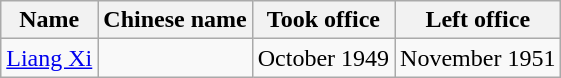<table class="wikitable">
<tr>
<th>Name</th>
<th>Chinese name</th>
<th>Took office</th>
<th>Left office</th>
</tr>
<tr>
<td><a href='#'>Liang Xi</a></td>
<td></td>
<td>October 1949</td>
<td>November 1951</td>
</tr>
</table>
